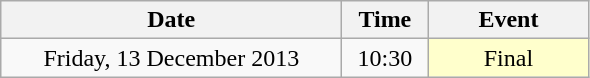<table class = "wikitable" style="text-align:center;">
<tr>
<th width=220>Date</th>
<th width=50>Time</th>
<th width=100>Event</th>
</tr>
<tr>
<td>Friday, 13 December 2013</td>
<td>10:30</td>
<td bgcolor=ffffcc>Final</td>
</tr>
</table>
